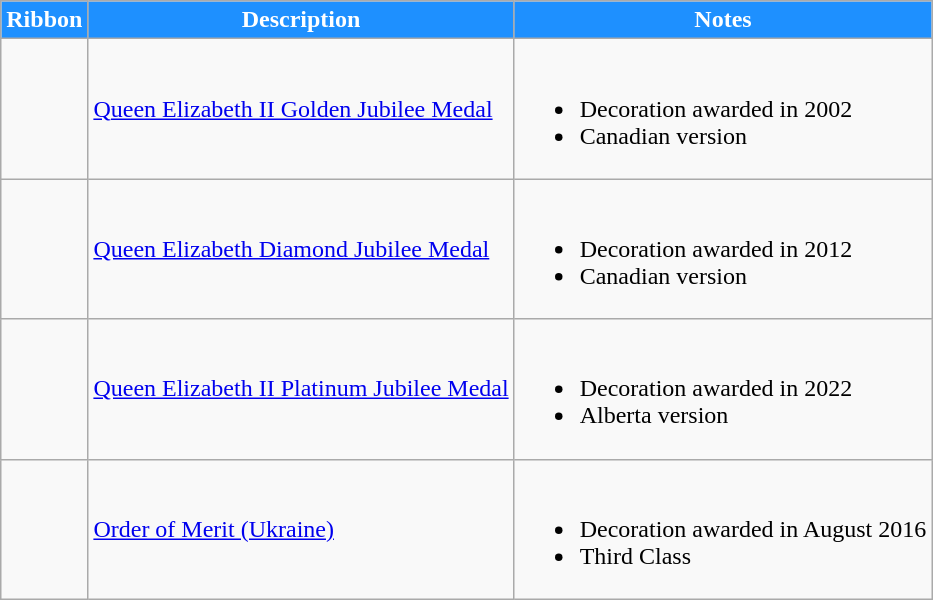<table class="wikitable">
<tr style="background:DodgerBlue; color:white" align="center">
<td><strong>Ribbon</strong></td>
<td><strong>Description</strong></td>
<td><strong>Notes</strong></td>
</tr>
<tr>
<td></td>
<td><a href='#'>Queen Elizabeth II Golden Jubilee Medal</a></td>
<td><br><ul><li>Decoration awarded in 2002</li><li>Canadian version</li></ul></td>
</tr>
<tr>
<td></td>
<td><a href='#'>Queen Elizabeth Diamond Jubilee Medal</a></td>
<td><br><ul><li>Decoration awarded in 2012</li><li>Canadian version</li></ul></td>
</tr>
<tr>
<td></td>
<td><a href='#'>Queen Elizabeth II Platinum Jubilee Medal</a></td>
<td><br><ul><li>Decoration awarded in 2022</li><li>Alberta version</li></ul></td>
</tr>
<tr>
<td></td>
<td><a href='#'>Order of Merit (Ukraine)</a></td>
<td><br><ul><li>Decoration awarded in August 2016</li><li>Third Class</li></ul></td>
</tr>
</table>
